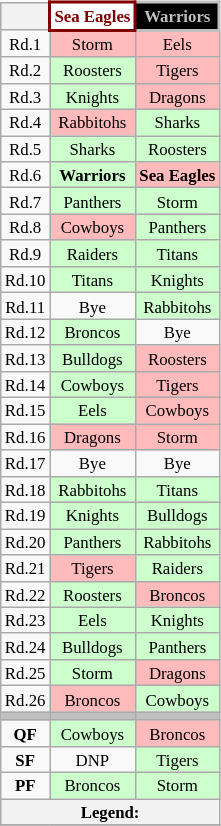<table class="wikitable"; align=left style="font-size:70%; text-align: center; height: 30px; padding:10px">
<tr>
<th></th>
<th style="border: 2px solid maroon; background: white; color: maroon">Sea Eagles</th>
<th style="border: 2px solid silver; background: black; color: silver">Warriors</th>
</tr>
<tr>
<td>Rd.1</td>
<td style="background: #FFBBBB">Storm</td>
<td style="background: #FFBBBB">Eels</td>
</tr>
<tr>
<td>Rd.2</td>
<td style="background: #CCFFCC">Roosters</td>
<td style="background: #FFBBBB">Tigers</td>
</tr>
<tr>
<td>Rd.3</td>
<td style="background: #CCFFCC">Knights</td>
<td style="background: #FFBBBB">Dragons</td>
</tr>
<tr>
<td>Rd.4</td>
<td style="background: #FFBBBB">Rabbitohs</td>
<td style="background: #CCFFCC">Sharks</td>
</tr>
<tr>
<td>Rd.5</td>
<td style="background: #CCFFCC">Sharks</td>
<td style="background: #CCFFCC">Roosters</td>
</tr>
<tr>
<td>Rd.6</td>
<td style="background: #CCFFCC"><strong>Warriors</strong></td>
<td style="background: #FFBBBB"><strong>Sea Eagles</strong></td>
</tr>
<tr>
<td>Rd.7</td>
<td style="background: #CCFFCC">Panthers</td>
<td style="background: #CCFFCC">Storm</td>
</tr>
<tr>
<td>Rd.8</td>
<td style="background: #FFBBBB">Cowboys</td>
<td style="background: #CCFFCC">Panthers</td>
</tr>
<tr>
<td>Rd.9</td>
<td style="background: #CCFFCC">Raiders</td>
<td style="background: #CCFFCC">Titans</td>
</tr>
<tr>
<td>Rd.10</td>
<td style="background: #CCFFCC">Titans</td>
<td style="background: #CCFFCC">Knights</td>
</tr>
<tr>
<td>Rd.11</td>
<td>Bye</td>
<td style="background: #CCFFCC">Rabbitohs</td>
</tr>
<tr>
<td>Rd.12</td>
<td style="background: #CCFFCC">Broncos</td>
<td>Bye</td>
</tr>
<tr>
<td>Rd.13</td>
<td style="background: #CCFFCC">Bulldogs</td>
<td style="background: #FFBBBB">Roosters</td>
</tr>
<tr>
<td>Rd.14</td>
<td style="background: #CCFFCC">Cowboys</td>
<td style="background: #FFBBBB">Tigers</td>
</tr>
<tr>
<td>Rd.15</td>
<td style="background: #CCFFCC">Eels</td>
<td style="background: #FFBBBB">Cowboys</td>
</tr>
<tr>
<td>Rd.16</td>
<td style="background: #FFBBBB">Dragons</td>
<td style="background: #FFBBBB">Storm</td>
</tr>
<tr>
<td>Rd.17</td>
<td>Bye</td>
<td>Bye</td>
</tr>
<tr>
<td>Rd.18</td>
<td style="background: #CCFFCC">Rabbitohs</td>
<td style="background: #CCFFCC">Titans</td>
</tr>
<tr>
<td>Rd.19</td>
<td style="background: #CCFFCC">Knights</td>
<td style="background: #CCFFCC">Bulldogs</td>
</tr>
<tr>
<td>Rd.20</td>
<td style="background: #CCFFCC">Panthers</td>
<td style="background: #CCFFCC">Rabbitohs</td>
</tr>
<tr>
<td>Rd.21</td>
<td style="background: #FFBBBB">Tigers</td>
<td style="background: #CCFFCC">Raiders</td>
</tr>
<tr>
<td>Rd.22</td>
<td style="background: #CCFFCC">Roosters</td>
<td style="background: #FFBBBB">Broncos</td>
</tr>
<tr>
<td>Rd.23</td>
<td style="background: #CCFFCC">Eels</td>
<td style="background: #CCFFCC">Knights</td>
</tr>
<tr>
<td>Rd.24</td>
<td style="background: #CCFFCC">Bulldogs</td>
<td style="background: #CCFFCC">Panthers</td>
</tr>
<tr>
<td>Rd.25</td>
<td style="background: #CCFFCC">Storm</td>
<td style="background: #FFBBBB">Dragons</td>
</tr>
<tr>
<td>Rd.26</td>
<td style="background: #FFBBBB">Broncos</td>
<td style="background: #CCFFCC">Cowboys</td>
</tr>
<tr>
<td style="background: silver"></td>
<td style="background: silver"></td>
<td style="background: silver"></td>
</tr>
<tr>
<td><strong>QF</strong></td>
<td style="background: #CCFFCC">Cowboys</td>
<td style="background: #FFBBBB">Broncos</td>
</tr>
<tr>
<td><strong>SF</strong></td>
<td>DNP</td>
<td style="background: #CCFFCC">Tigers</td>
</tr>
<tr>
<td><strong>PF</strong></td>
<td style="background: #CCFFCC">Broncos</td>
<td style="background: #CCFFCC">Storm</td>
</tr>
<tr>
<th colspan="11"><strong>Legend</strong>:  </th>
</tr>
<tr>
</tr>
</table>
